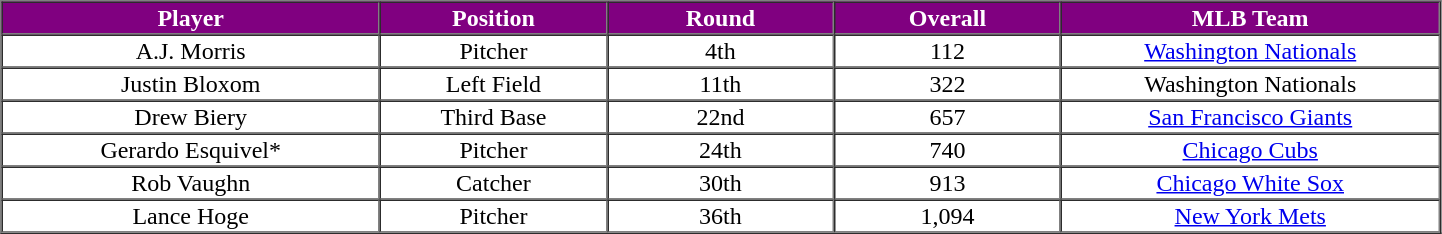<table cellpadding="1" border="1" cellspacing="0" style="width:76%;">
<tr>
<th style="background:purple; width:20%;color:white;">Player</th>
<th style="background:purple; width:12%;color:white;">Position</th>
<th style="background:purple; width:12%;color:white;">Round</th>
<th style="background:purple; width:12%;color:white;">Overall</th>
<th style="background:purple; width:20%;color:white;">MLB Team</th>
</tr>
<tr style="text-align:center;">
<td>A.J. Morris</td>
<td>Pitcher</td>
<td>4th</td>
<td>112</td>
<td><a href='#'>Washington Nationals</a></td>
</tr>
<tr style="text-align:center;">
<td>Justin Bloxom</td>
<td>Left Field</td>
<td>11th</td>
<td>322</td>
<td>Washington Nationals</td>
</tr>
<tr style="text-align:center;">
<td>Drew Biery</td>
<td>Third Base</td>
<td>22nd</td>
<td>657</td>
<td><a href='#'>San Francisco Giants</a></td>
</tr>
<tr style="text-align:center;">
<td>Gerardo Esquivel*</td>
<td>Pitcher</td>
<td>24th</td>
<td>740</td>
<td><a href='#'>Chicago Cubs</a></td>
</tr>
<tr style="text-align:center;">
<td>Rob Vaughn</td>
<td>Catcher</td>
<td>30th</td>
<td>913</td>
<td><a href='#'>Chicago White Sox</a></td>
</tr>
<tr style="text-align:center;">
<td>Lance Hoge</td>
<td>Pitcher</td>
<td>36th</td>
<td>1,094</td>
<td><a href='#'>New York Mets</a></td>
</tr>
</table>
